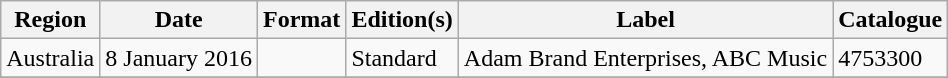<table class="wikitable plainrowheaders">
<tr>
<th scope="col">Region</th>
<th scope="col">Date</th>
<th scope="col">Format</th>
<th scope="col">Edition(s)</th>
<th scope="col">Label</th>
<th scope="col">Catalogue</th>
</tr>
<tr>
<td>Australia</td>
<td>8 January 2016</td>
<td></td>
<td>Standard</td>
<td>Adam Brand Enterprises, ABC Music</td>
<td>4753300</td>
</tr>
<tr>
</tr>
</table>
